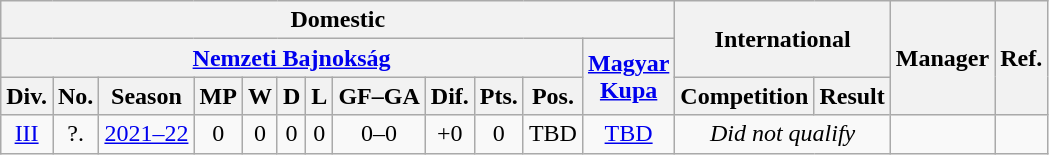<table class="wikitable"  style="text-align:center">
<tr>
<th colspan="12">Domestic</th>
<th colspan="2" rowspan="2">International</th>
<th rowspan="3">Manager</th>
<th rowspan="3">Ref.</th>
</tr>
<tr>
<th colspan="11"><a href='#'>Nemzeti Bajnokság</a></th>
<th rowspan="2"><a href='#'>Magyar<br>Kupa</a></th>
</tr>
<tr>
<th>Div.</th>
<th>No.</th>
<th>Season</th>
<th>MP</th>
<th>W</th>
<th>D</th>
<th>L</th>
<th>GF–GA</th>
<th>Dif.</th>
<th>Pts.</th>
<th>Pos.</th>
<th>Competition</th>
<th>Result</th>
</tr>
<tr>
<td><a href='#'>III</a></td>
<td>?.</td>
<td><a href='#'>2021–22</a></td>
<td>0</td>
<td>0</td>
<td>0</td>
<td>0</td>
<td>0–0</td>
<td>+0</td>
<td>0</td>
<td>TBD</td>
<td><a href='#'>TBD</a></td>
<td colspan="2" rowspan="1"><em>Did not qualify</em></td>
<td style="text-align:left"></td>
<td></td>
</tr>
</table>
